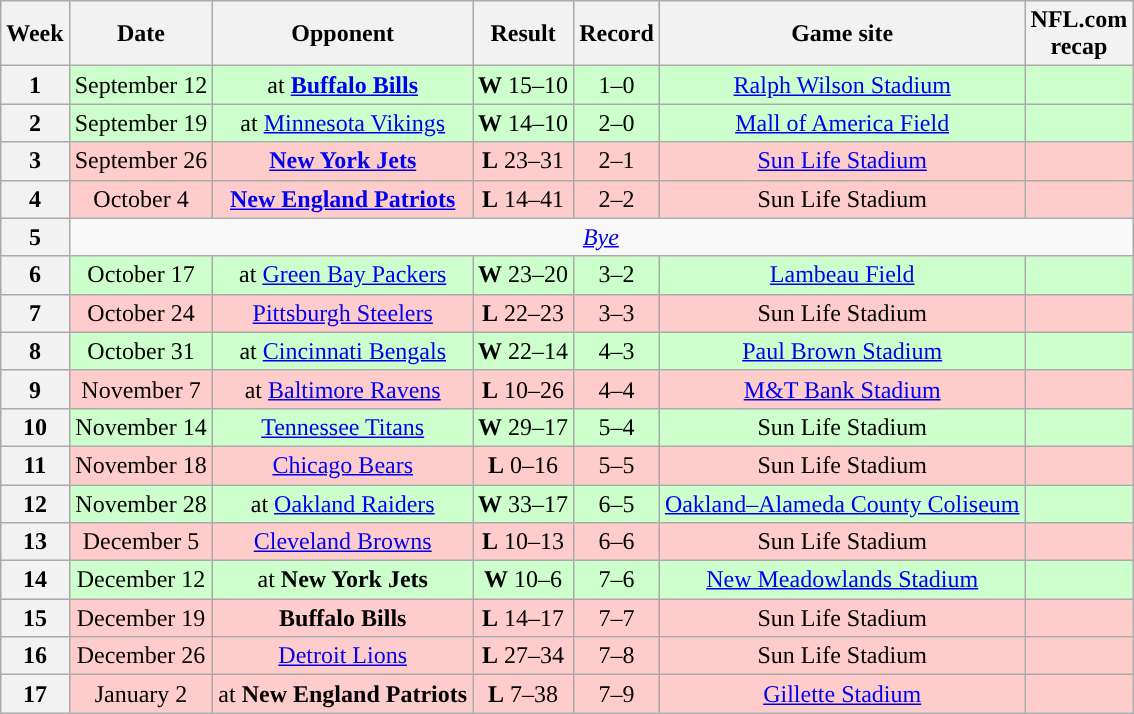<table class="wikitable" style="text-align:center">
<tr>
<th>Week</th>
<th>Date</th>
<th>Opponent</th>
<th>Result</th>
<th>Record</th>
<th>Game site</th>
<th>NFL.com<br>recap</th>
</tr>
<tr style="background:#cfc;">
<th>1</th>
<td style="text-align:center;">September 12</td>
<td style="text-align:center;">at <strong><a href='#'>Buffalo Bills</a></strong></td>
<td style="text-align:center;"><strong>W</strong> 15–10</td>
<td style="text-align:center;">1–0</td>
<td style="text-align:center;"><a href='#'>Ralph Wilson Stadium</a></td>
<td style="text-align:center;"></td>
</tr>
<tr style="background:#cfc;">
<th>2</th>
<td style="text-align:center;">September 19</td>
<td style="text-align:center;">at <a href='#'>Minnesota Vikings</a></td>
<td style="text-align:center;"><strong>W</strong> 14–10</td>
<td style="text-align:center;">2–0</td>
<td style="text-align:center;"><a href='#'>Mall of America Field</a></td>
<td style="text-align:center;"></td>
</tr>
<tr style="background:#fcc;">
<th>3</th>
<td style="text-align:center;">September 26</td>
<td style="text-align:center;"><strong><a href='#'>New York Jets</a></strong></td>
<td style="text-align:center;"><strong>L</strong> 23–31</td>
<td style="text-align:center;">2–1</td>
<td style="text-align:center;"><a href='#'>Sun Life Stadium</a></td>
<td style="text-align:center;"></td>
</tr>
<tr style="background:#fcc;">
<th>4</th>
<td style="text-align:center;">October 4</td>
<td style="text-align:center;"><strong><a href='#'>New England Patriots</a></strong></td>
<td style="text-align:center;"><strong>L</strong> 14–41</td>
<td style="text-align:center;">2–2</td>
<td style="text-align:center;">Sun Life Stadium</td>
<td style="text-align:center;"></td>
</tr>
<tr>
<th>5</th>
<td colspan="6" style="text-align:center;"><em><a href='#'>Bye</a></em></td>
</tr>
<tr style="background:#cfc;">
<th>6</th>
<td style="text-align:center;">October 17</td>
<td style="text-align:center;">at <a href='#'>Green Bay Packers</a></td>
<td style="text-align:center;"><strong>W</strong> 23–20 </td>
<td style="text-align:center;">3–2</td>
<td style="text-align:center;"><a href='#'>Lambeau Field</a></td>
<td style="text-align:center;"></td>
</tr>
<tr style="background:#fcc;">
<th>7</th>
<td style="text-align:center;">October 24</td>
<td style="text-align:center;"><a href='#'>Pittsburgh Steelers</a></td>
<td style="text-align:center;"><strong>L</strong> 22–23</td>
<td style="text-align:center;">3–3</td>
<td style="text-align:center;">Sun Life Stadium</td>
<td style="text-align:center;"></td>
</tr>
<tr style="background:#cfc;">
<th>8</th>
<td style="text-align:center;">October 31</td>
<td style="text-align:center;">at <a href='#'>Cincinnati Bengals</a></td>
<td style="text-align:center;"><strong>W</strong> 22–14</td>
<td style="text-align:center;">4–3</td>
<td style="text-align:center;"><a href='#'>Paul Brown Stadium</a></td>
<td style="text-align:center;"></td>
</tr>
<tr style="background:#fcc;">
<th>9</th>
<td style="text-align:center;">November 7</td>
<td style="text-align:center;">at <a href='#'>Baltimore Ravens</a></td>
<td style="text-align:center;"><strong>L</strong> 10–26</td>
<td style="text-align:center;">4–4</td>
<td style="text-align:center;"><a href='#'>M&T Bank Stadium</a></td>
<td style="text-align:center;"></td>
</tr>
<tr style="background:#cfc;">
<th>10</th>
<td style="text-align:center;">November 14</td>
<td style="text-align:center;"><a href='#'>Tennessee Titans</a></td>
<td style="text-align:center;"><strong>W</strong> 29–17</td>
<td style="text-align:center;">5–4</td>
<td style="text-align:center;">Sun Life Stadium</td>
<td style="text-align:center;"></td>
</tr>
<tr style="background:#fcc;">
<th>11</th>
<td style="text-align:center;">November 18</td>
<td style="text-align:center;"><a href='#'>Chicago Bears</a></td>
<td style="text-align:center;"><strong>L</strong> 0–16</td>
<td style="text-align:center;">5–5</td>
<td style="text-align:center;">Sun Life Stadium</td>
<td style="text-align:center;"></td>
</tr>
<tr style="background:#cfc;">
<th>12</th>
<td style="text-align:center;">November 28</td>
<td style="text-align:center;">at <a href='#'>Oakland Raiders</a></td>
<td style="text-align:center;"><strong>W</strong> 33–17</td>
<td style="text-align:center;">6–5</td>
<td style="text-align:center;"><a href='#'>Oakland–Alameda County Coliseum</a></td>
<td style="text-align:center;"></td>
</tr>
<tr style="background:#fcc;">
<th>13</th>
<td style="text-align:center;">December 5</td>
<td style="text-align:center;"><a href='#'>Cleveland Browns</a></td>
<td style="text-align:center;"><strong> L</strong> 10–13</td>
<td style="text-align:center;">6–6</td>
<td style="text-align:center;">Sun Life Stadium</td>
<td style="text-align:center;"></td>
</tr>
<tr style="background:#cfc;">
<th>14</th>
<td style="text-align:center;">December 12</td>
<td style="text-align:center;">at <strong>New York Jets</strong></td>
<td style="text-align:center;"><strong>W</strong> 10–6</td>
<td style="text-align:center;">7–6</td>
<td style="text-align:center;"><a href='#'>New Meadowlands Stadium</a></td>
<td style="text-align:center;"></td>
</tr>
<tr style="background:#fcc;">
<th>15</th>
<td style="text-align:center;">December 19</td>
<td style="text-align:center;"><strong>Buffalo Bills</strong></td>
<td style="text-align:center;"><strong>L</strong> 14–17</td>
<td style="text-align:center;">7–7</td>
<td style="text-align:center;">Sun Life Stadium</td>
<td style="text-align:center;"></td>
</tr>
<tr style="background:#fcc;">
<th>16</th>
<td style="text-align:center;">December 26</td>
<td style="text-align:center;"><a href='#'>Detroit Lions</a></td>
<td style="text-align:center;"><strong>L</strong> 27–34</td>
<td style="text-align:center;">7–8</td>
<td style="text-align:center;">Sun Life Stadium</td>
<td style="text-align:center;"></td>
</tr>
<tr style="background:#fcc;">
<th>17</th>
<td>January 2</td>
<td>at <strong>New England Patriots</strong></td>
<td><strong>L</strong> 7–38</td>
<td>7–9</td>
<td><a href='#'>Gillette Stadium</a></td>
<td></td>
</tr>
</table>
